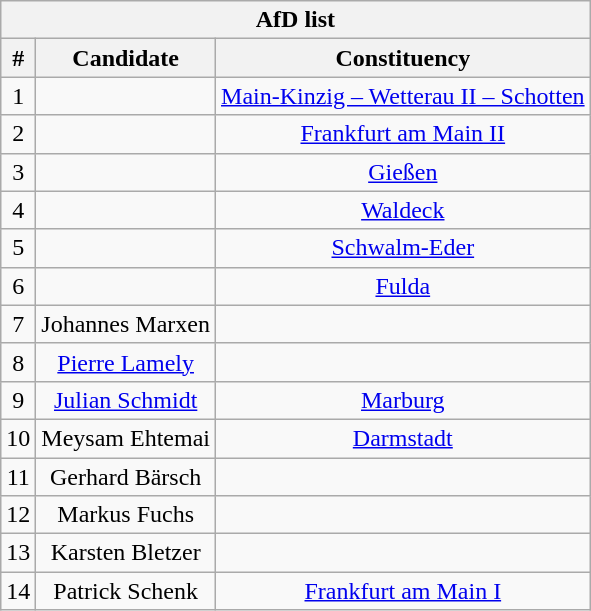<table class="wikitable mw-collapsible mw-collapsed" style="text-align:center">
<tr>
<th colspan=3>AfD list</th>
</tr>
<tr>
<th>#</th>
<th>Candidate</th>
<th>Constituency</th>
</tr>
<tr>
<td>1</td>
<td></td>
<td><a href='#'>Main-Kinzig – Wetterau II – Schotten</a></td>
</tr>
<tr>
<td>2</td>
<td></td>
<td><a href='#'>Frankfurt am Main II</a></td>
</tr>
<tr>
<td>3</td>
<td></td>
<td><a href='#'>Gießen</a></td>
</tr>
<tr>
<td>4</td>
<td></td>
<td><a href='#'>Waldeck</a></td>
</tr>
<tr>
<td>5</td>
<td></td>
<td><a href='#'>Schwalm-Eder</a></td>
</tr>
<tr>
<td>6</td>
<td></td>
<td><a href='#'>Fulda</a></td>
</tr>
<tr>
<td>7</td>
<td>Johannes Marxen</td>
<td></td>
</tr>
<tr>
<td>8</td>
<td><a href='#'>Pierre Lamely</a></td>
<td></td>
</tr>
<tr>
<td>9</td>
<td><a href='#'>Julian Schmidt</a></td>
<td><a href='#'>Marburg</a></td>
</tr>
<tr>
<td>10</td>
<td>Meysam Ehtemai</td>
<td><a href='#'>Darmstadt</a></td>
</tr>
<tr>
<td>11</td>
<td>Gerhard Bärsch</td>
<td></td>
</tr>
<tr>
<td>12</td>
<td>Markus Fuchs</td>
<td></td>
</tr>
<tr>
<td>13</td>
<td>Karsten Bletzer</td>
<td></td>
</tr>
<tr>
<td>14</td>
<td>Patrick Schenk</td>
<td><a href='#'>Frankfurt am Main I</a></td>
</tr>
</table>
